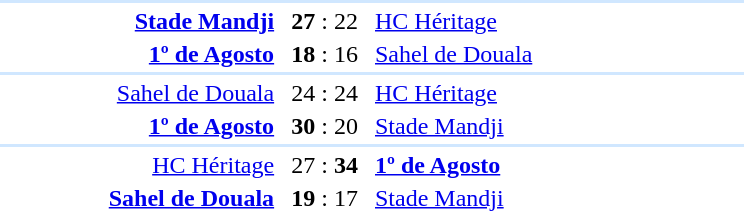<table style="text-align:center" width=500>
<tr>
<th width=30%></th>
<th width=10%></th>
<th width=30%></th>
<th width=10%></th>
</tr>
<tr align="left" bgcolor=#D0E7FF>
<td colspan=4></td>
</tr>
<tr>
<td align="right"><strong><a href='#'>Stade Mandji</a></strong> </td>
<td><strong>27</strong> : 22</td>
<td align=left> <a href='#'>HC Héritage</a></td>
</tr>
<tr>
<td align="right"><strong><a href='#'>1º de Agosto</a></strong> </td>
<td><strong>18</strong> : 16</td>
<td align=left> <a href='#'>Sahel de Douala</a></td>
</tr>
<tr align="left" bgcolor=#D0E7FF>
<td colspan=4></td>
</tr>
<tr>
<td align="right"><a href='#'>Sahel de Douala</a> </td>
<td>24 : 24</td>
<td align=left> <a href='#'>HC Héritage</a></td>
</tr>
<tr>
<td align="right"><strong><a href='#'>1º de Agosto</a></strong> </td>
<td><strong>30</strong> : 20</td>
<td align=left> <a href='#'>Stade Mandji</a></td>
</tr>
<tr align="left" bgcolor=#D0E7FF>
<td colspan=4></td>
</tr>
<tr>
<td align="right"><a href='#'>HC Héritage</a> </td>
<td>27 : <strong>34</strong></td>
<td align=left> <strong><a href='#'>1º de Agosto</a></strong></td>
</tr>
<tr>
<td align="right"><strong><a href='#'>Sahel de Douala</a></strong> </td>
<td><strong>19</strong> : 17</td>
<td align=left> <a href='#'>Stade Mandji</a></td>
</tr>
</table>
